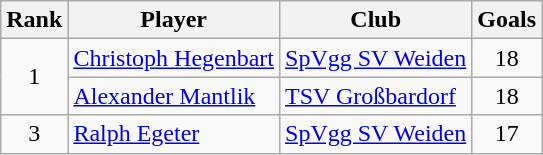<table class="wikitable" style="text-align:center">
<tr>
<th>Rank</th>
<th>Player</th>
<th>Club</th>
<th>Goals</th>
</tr>
<tr>
<td rowspan="2">1</td>
<td align="left"> <a href='#'>Christoph Hegenbart</a></td>
<td align="left"><a href='#'>SpVgg SV Weiden</a></td>
<td>18</td>
</tr>
<tr>
<td align="left"> <a href='#'>Alexander Mantlik</a></td>
<td align="left"><a href='#'>TSV Großbardorf</a></td>
<td>18</td>
</tr>
<tr>
<td>3</td>
<td align="left"> <a href='#'>Ralph Egeter</a></td>
<td align="left"><a href='#'>SpVgg SV Weiden</a></td>
<td>17</td>
</tr>
</table>
